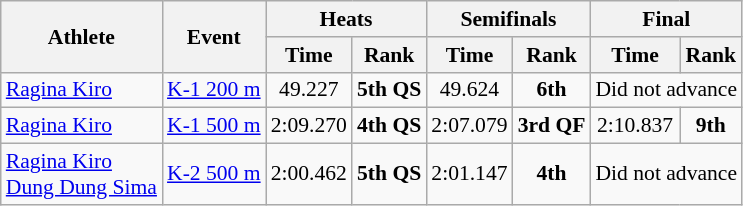<table class=wikitable style="font-size:90%">
<tr>
<th rowspan=2>Athlete</th>
<th rowspan=2>Event</th>
<th colspan=2>Heats</th>
<th colspan=2>Semifinals</th>
<th colspan=2>Final</th>
</tr>
<tr>
<th>Time</th>
<th>Rank</th>
<th>Time</th>
<th>Rank</th>
<th>Time</th>
<th>Rank</th>
</tr>
<tr>
<td><a href='#'>Ragina Kiro</a></td>
<td><a href='#'>K-1 200 m</a></td>
<td align=center>49.227</td>
<td align=center><strong>5th QS</strong></td>
<td align=center>49.624</td>
<td align=center><strong>6th</strong></td>
<td align=center colspan=2>Did not advance</td>
</tr>
<tr>
<td><a href='#'>Ragina Kiro</a></td>
<td><a href='#'>K-1 500 m</a></td>
<td align=center>2:09.270</td>
<td align=center><strong>4th QS</strong></td>
<td align=center>2:07.079</td>
<td align=center><strong>3rd QF</strong></td>
<td align=center>2:10.837</td>
<td align=center><strong>9th</strong></td>
</tr>
<tr>
<td><a href='#'>Ragina Kiro</a><br><a href='#'>Dung Dung Sima</a></td>
<td><a href='#'>K-2 500 m</a></td>
<td align=center>2:00.462</td>
<td align=center><strong>5th QS</strong></td>
<td align=center>2:01.147</td>
<td align=center><strong>4th</strong></td>
<td align=center colspan=2>Did not advance</td>
</tr>
</table>
